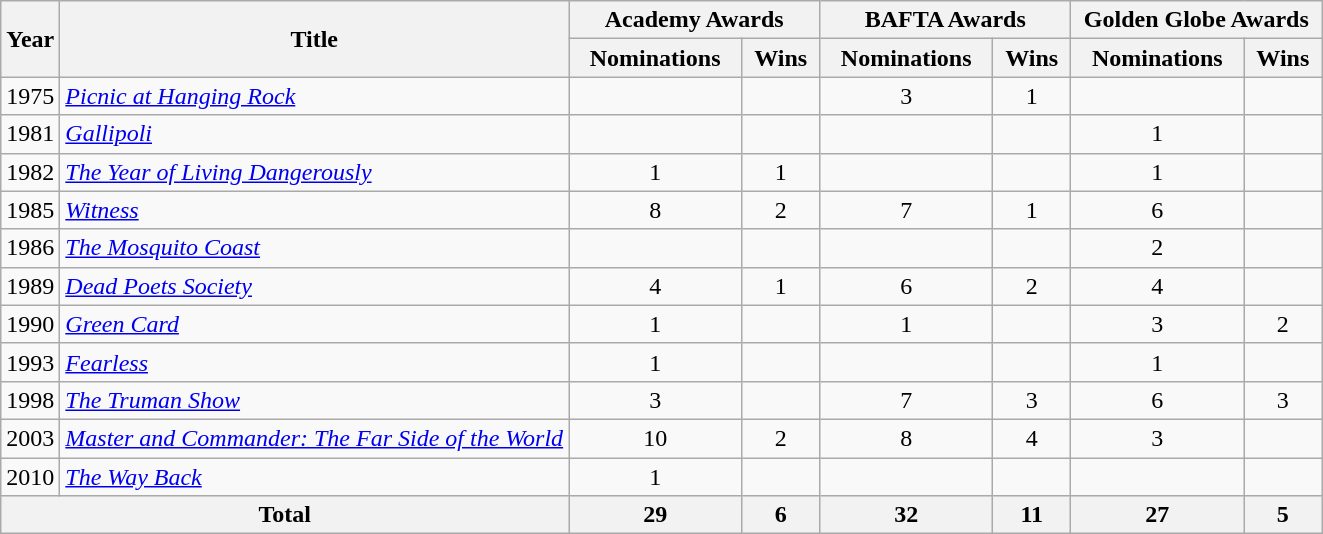<table class="wikitable">
<tr>
<th rowspan="2">Year</th>
<th rowspan="2">Title</th>
<th colspan="2" style="text-align:center;" width=160>Academy Awards</th>
<th colspan="2" style="text-align:center;" width=160>BAFTA Awards</th>
<th colspan="2" style="text-align:center;" width=160>Golden Globe Awards</th>
</tr>
<tr>
<th>Nominations</th>
<th>Wins</th>
<th>Nominations</th>
<th>Wins</th>
<th>Nominations</th>
<th>Wins</th>
</tr>
<tr>
<td>1975</td>
<td><em><a href='#'>Picnic at Hanging Rock</a></em></td>
<td></td>
<td></td>
<td align=center>3</td>
<td align=center>1</td>
<td></td>
<td></td>
</tr>
<tr>
<td>1981</td>
<td><em><a href='#'>Gallipoli</a></em></td>
<td></td>
<td></td>
<td></td>
<td></td>
<td align=center>1</td>
<td></td>
</tr>
<tr>
<td>1982</td>
<td><em><a href='#'>The Year of Living Dangerously</a></em></td>
<td align=center>1</td>
<td align=center>1</td>
<td></td>
<td></td>
<td align=center>1</td>
<td></td>
</tr>
<tr>
<td>1985</td>
<td><em><a href='#'>Witness</a></em></td>
<td align=center>8</td>
<td align=center>2</td>
<td align=center>7</td>
<td align=center>1</td>
<td align=center>6</td>
<td></td>
</tr>
<tr>
<td>1986</td>
<td><em><a href='#'>The Mosquito Coast</a></em></td>
<td></td>
<td></td>
<td></td>
<td></td>
<td align=center>2</td>
<td></td>
</tr>
<tr>
<td>1989</td>
<td><em><a href='#'>Dead Poets Society</a></em></td>
<td align=center>4</td>
<td align=center>1</td>
<td align=center>6</td>
<td align=center>2</td>
<td align=center>4</td>
<td></td>
</tr>
<tr>
<td>1990</td>
<td><em><a href='#'>Green Card</a></em></td>
<td align=center>1</td>
<td></td>
<td align=center>1</td>
<td></td>
<td align=center>3</td>
<td align=center>2</td>
</tr>
<tr>
<td>1993</td>
<td><em><a href='#'>Fearless</a></em></td>
<td align=center>1</td>
<td></td>
<td></td>
<td></td>
<td align=center>1</td>
<td></td>
</tr>
<tr>
<td>1998</td>
<td><em><a href='#'>The Truman Show</a></em></td>
<td align=center>3</td>
<td></td>
<td align=center>7</td>
<td align=center>3</td>
<td align=center>6</td>
<td align=center>3</td>
</tr>
<tr>
<td>2003</td>
<td><em><a href='#'>Master and Commander: The Far Side of the World</a></em></td>
<td align=center>10</td>
<td align=center>2</td>
<td align=center>8</td>
<td align=center>4</td>
<td align=center>3</td>
<td></td>
</tr>
<tr>
<td>2010</td>
<td><em><a href='#'>The Way Back</a></em></td>
<td align=center>1</td>
<td></td>
<td></td>
<td></td>
<td></td>
<td></td>
</tr>
<tr>
<th colspan="2">Total</th>
<th align=center>29</th>
<th align=center>6</th>
<th align=center>32</th>
<th align=center>11</th>
<th align=center>27</th>
<th align=center>5</th>
</tr>
</table>
